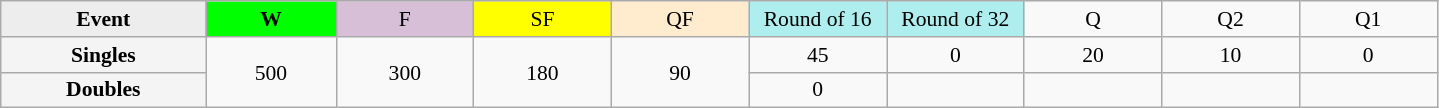<table class=wikitable style=font-size:90%;text-align:center>
<tr>
<td style="width:130px; background:#ededed;"><strong>Event</strong></td>
<td style="width:80px; background:lime;"><strong>W</strong></td>
<td style="width:85px; background:thistle;">F</td>
<td style="width:85px; background:#ff0;">SF</td>
<td style="width:85px; background:#ffebcd;">QF</td>
<td style="width:85px; background:#afeeee;">Round of 16</td>
<td style="width:85px; background:#afeeee;">Round of 32</td>
<td width=85>Q</td>
<td width=85>Q2</td>
<td width=85>Q1</td>
</tr>
<tr>
<th style="background:#f4f4f4;">Singles</th>
<td rowspan=2>500</td>
<td rowspan=2>300</td>
<td rowspan=2>180</td>
<td rowspan=2>90</td>
<td>45</td>
<td>0</td>
<td>20</td>
<td>10</td>
<td>0</td>
</tr>
<tr>
<th style="background:#f4f4f4;">Doubles</th>
<td>0</td>
<td></td>
<td></td>
<td></td>
<td></td>
</tr>
</table>
